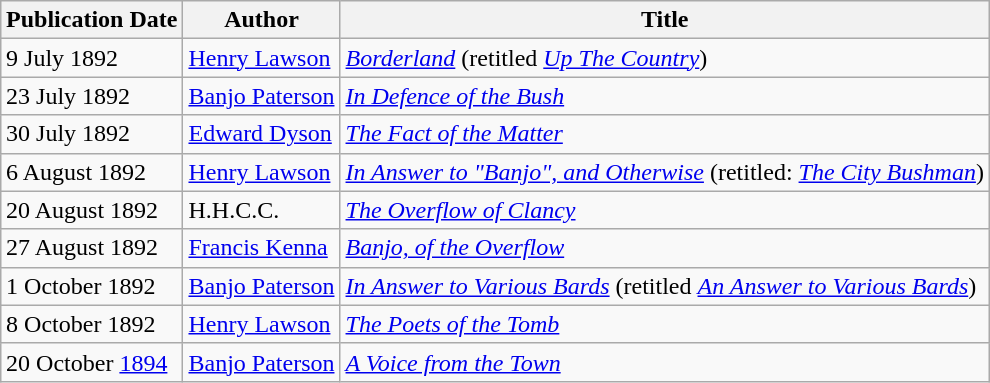<table class="wikitable" style="margin:auto;">
<tr>
<th>Publication Date</th>
<th>Author</th>
<th>Title</th>
</tr>
<tr>
<td>9 July 1892</td>
<td><a href='#'>Henry Lawson</a></td>
<td><em><a href='#'>Borderland</a></em> (retitled <em><a href='#'>Up The Country</a></em>)</td>
</tr>
<tr>
<td>23 July 1892</td>
<td><a href='#'>Banjo Paterson</a></td>
<td><em><a href='#'>In Defence of the Bush</a></em></td>
</tr>
<tr>
<td>30 July 1892</td>
<td><a href='#'>Edward Dyson</a></td>
<td><em><a href='#'>The Fact of the Matter</a></em></td>
</tr>
<tr>
<td>6 August 1892</td>
<td><a href='#'>Henry Lawson</a></td>
<td><em><a href='#'>In Answer to "Banjo", and Otherwise</a></em> (retitled: <em><a href='#'>The City Bushman</a></em>)</td>
</tr>
<tr>
<td>20 August 1892</td>
<td>H.H.C.C.</td>
<td><em><a href='#'>The Overflow of Clancy</a></em></td>
</tr>
<tr>
<td>27 August 1892</td>
<td><a href='#'>Francis Kenna</a></td>
<td><em><a href='#'>Banjo, of the Overflow</a></em></td>
</tr>
<tr>
<td>1 October 1892</td>
<td><a href='#'>Banjo Paterson</a></td>
<td><em><a href='#'>In Answer to Various Bards</a></em> (retitled <em><a href='#'>An Answer to Various Bards</a></em>)</td>
</tr>
<tr>
<td>8 October 1892</td>
<td><a href='#'>Henry Lawson</a></td>
<td><em><a href='#'>The Poets of the Tomb</a></em></td>
</tr>
<tr>
<td>20 October <a href='#'>1894</a></td>
<td><a href='#'>Banjo Paterson</a></td>
<td><em><a href='#'>A Voice from the Town</a></em></td>
</tr>
</table>
